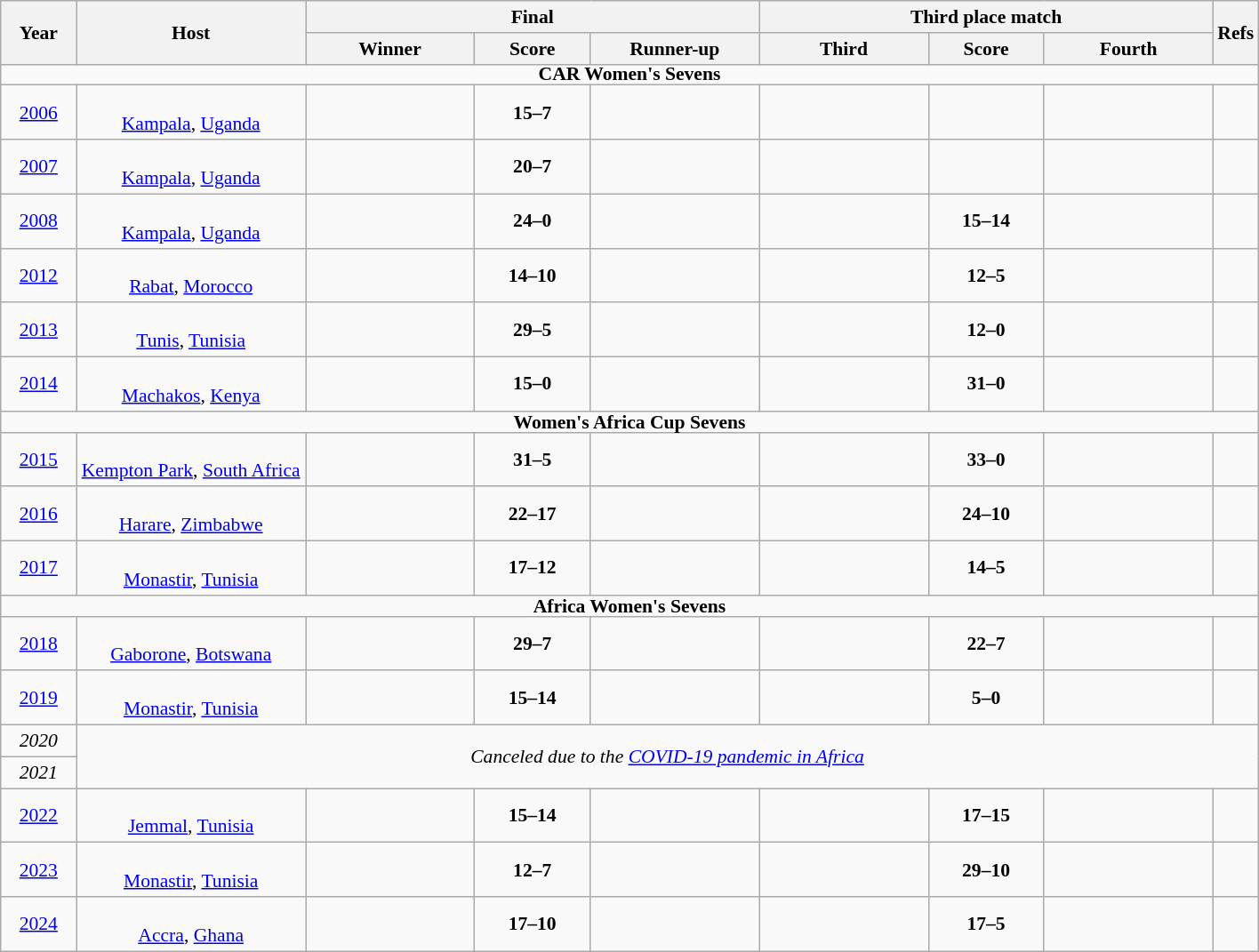<table class=wikitable style=font-size:90%;text-align:center>
<tr>
<th rowspan=2 width= 50>Year</th>
<th rowspan=2 width=165>Host</th>
<th colspan=3>Final</th>
<th colspan=3>Third place match</th>
<th rowspan=2>Refs</th>
</tr>
<tr>
<th width=120>Winner</th>
<th width=80>Score</th>
<th width=120>Runner-up</th>
<th width=120>Third</th>
<th width=80>Score</th>
<th width=120>Fourth</th>
</tr>
<tr>
<td colspan="100%" align=center style="line-height:9px;"><span><strong>CAR Women's Sevens</strong></span></td>
</tr>
<tr>
<td><a href='#'>2006</a></td>
<td><br><a href='#'>Kampala</a>, <a href='#'>Uganda</a></td>
<td><strong></strong></td>
<td><strong>15–7</strong></td>
<td></td>
<td></td>
<td><em></em></td>
<td></td>
<td align=center></td>
</tr>
<tr>
<td><a href='#'>2007</a></td>
<td><br><a href='#'>Kampala</a>, <a href='#'>Uganda</a></td>
<td><strong></strong></td>
<td><strong>20–7</strong></td>
<td></td>
<td></td>
<td><em></em></td>
<td></td>
<td align=center></td>
</tr>
<tr>
<td><a href='#'>2008</a></td>
<td><br><a href='#'>Kampala</a>, <a href='#'>Uganda</a></td>
<td><strong></strong></td>
<td><strong>24–0</strong></td>
<td></td>
<td></td>
<td><strong>15–14</strong></td>
<td></td>
<td align=center></td>
</tr>
<tr>
<td><a href='#'>2012</a></td>
<td><br><a href='#'>Rabat</a>, <a href='#'>Morocco</a></td>
<td><strong></strong></td>
<td><strong>14–10</strong></td>
<td></td>
<td></td>
<td><strong>12–5</strong></td>
<td></td>
<td align=center></td>
</tr>
<tr>
<td><a href='#'>2013</a></td>
<td><br><a href='#'>Tunis</a>, <a href='#'>Tunisia</a></td>
<td><strong></strong></td>
<td><strong>29–5</strong></td>
<td></td>
<td></td>
<td><strong>12–0</strong></td>
<td></td>
<td align=center></td>
</tr>
<tr>
<td><a href='#'>2014</a></td>
<td><br><a href='#'>Machakos</a>, <a href='#'>Kenya</a></td>
<td><strong></strong></td>
<td><strong>15–0</strong></td>
<td></td>
<td></td>
<td><strong>31–0</strong></td>
<td></td>
<td align=center></td>
</tr>
<tr>
<td colspan="100%" align=center style="line-height:9px;"><span><strong>Women's Africa Cup Sevens</strong></span></td>
</tr>
<tr>
<td><a href='#'>2015</a></td>
<td><br><a href='#'>Kempton Park</a>, <a href='#'>South Africa</a></td>
<td><strong></strong></td>
<td><strong>31–5</strong></td>
<td></td>
<td></td>
<td><strong>33–0</strong></td>
<td></td>
<td align=center></td>
</tr>
<tr>
<td><a href='#'>2016</a></td>
<td><br><a href='#'>Harare</a>, <a href='#'>Zimbabwe</a></td>
<td><strong></strong></td>
<td><strong>22–17</strong></td>
<td></td>
<td></td>
<td><strong>24–10</strong></td>
<td></td>
<td align=center></td>
</tr>
<tr>
<td><a href='#'>2017</a></td>
<td><br><a href='#'>Monastir</a>, <a href='#'>Tunisia</a></td>
<td><strong></strong></td>
<td><strong>17–12</strong></td>
<td></td>
<td></td>
<td><strong>14–5</strong></td>
<td></td>
<td align=center></td>
</tr>
<tr>
<td colspan="100%" align=center style="line-height:9px;"><span><strong>Africa Women's Sevens</strong></span></td>
</tr>
<tr>
<td><a href='#'>2018</a></td>
<td><br><a href='#'>Gaborone</a>, <a href='#'>Botswana</a></td>
<td><strong></strong></td>
<td><strong>29–7</strong></td>
<td></td>
<td></td>
<td><strong>22–7</strong></td>
<td></td>
<td align=center></td>
</tr>
<tr>
<td><a href='#'>2019</a></td>
<td><br><a href='#'>Monastir</a>, <a href='#'>Tunisia</a></td>
<td><strong></strong></td>
<td><strong>15–14</strong></td>
<td></td>
<td></td>
<td><strong>5–0</strong></td>
<td></td>
<td align=center></td>
</tr>
<tr>
<td><em>2020</em></td>
<td colspan=8 rowspan=2><em>Canceled due to the <a href='#'>COVID-19 pandemic in Africa</a></em></td>
</tr>
<tr>
<td><em>2021</em></td>
</tr>
<tr>
<td><a href='#'>2022</a></td>
<td><br><a href='#'>Jemmal</a>, <a href='#'>Tunisia</a></td>
<td><strong></strong></td>
<td><strong>15–14</strong></td>
<td></td>
<td></td>
<td><strong>17–15</strong></td>
<td></td>
<td align=center></td>
</tr>
<tr>
<td><a href='#'>2023</a></td>
<td><br><a href='#'>Monastir</a>, <a href='#'>Tunisia</a></td>
<td><strong></strong></td>
<td><strong>12–7</strong></td>
<td></td>
<td></td>
<td><strong>29–10</strong></td>
<td></td>
<td align=center></td>
</tr>
<tr>
<td><a href='#'>2024</a></td>
<td><br><a href='#'>Accra</a>, <a href='#'>Ghana</a></td>
<td><strong></strong></td>
<td><strong>17–10</strong></td>
<td></td>
<td></td>
<td><strong>17–5</strong></td>
<td></td>
<td align=center></td>
</tr>
</table>
